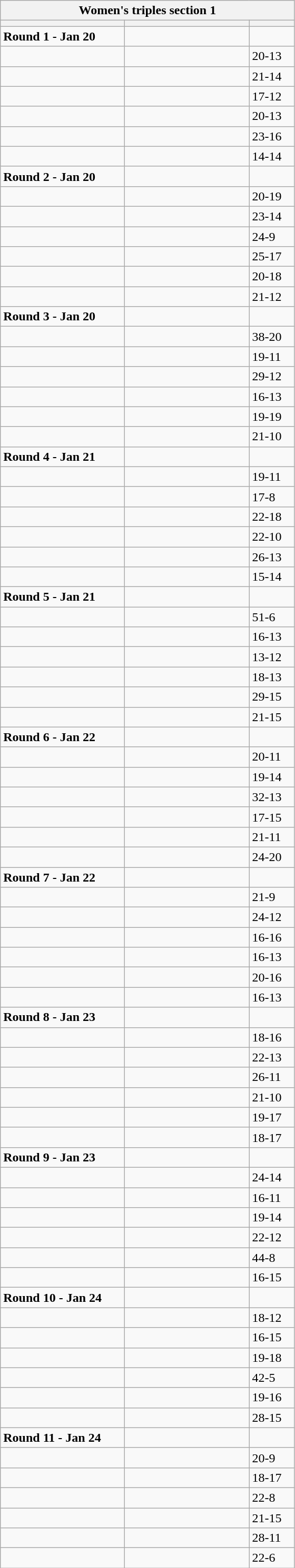<table class="wikitable">
<tr>
<th colspan="3">Women's triples section 1</th>
</tr>
<tr>
<th width=150></th>
<th width=150></th>
<th width=50></th>
</tr>
<tr>
<td><strong>Round 1 - Jan 20</strong></td>
<td></td>
<td></td>
</tr>
<tr>
<td></td>
<td></td>
<td>20-13</td>
</tr>
<tr>
<td></td>
<td></td>
<td>21-14</td>
</tr>
<tr>
<td></td>
<td></td>
<td>17-12</td>
</tr>
<tr>
<td></td>
<td></td>
<td>20-13</td>
</tr>
<tr>
<td></td>
<td></td>
<td>23-16</td>
</tr>
<tr>
<td></td>
<td></td>
<td>14-14</td>
</tr>
<tr>
<td><strong>Round 2 - Jan 20</strong></td>
<td></td>
<td></td>
</tr>
<tr>
<td></td>
<td></td>
<td>20-19</td>
</tr>
<tr>
<td></td>
<td></td>
<td>23-14</td>
</tr>
<tr>
<td></td>
<td></td>
<td>24-9</td>
</tr>
<tr>
<td></td>
<td></td>
<td>25-17</td>
</tr>
<tr>
<td></td>
<td></td>
<td>20-18</td>
</tr>
<tr>
<td></td>
<td></td>
<td>21-12</td>
</tr>
<tr>
<td><strong>Round 3 - Jan 20</strong></td>
<td></td>
<td></td>
</tr>
<tr>
<td></td>
<td></td>
<td>38-20</td>
</tr>
<tr>
<td></td>
<td></td>
<td>19-11</td>
</tr>
<tr>
<td></td>
<td></td>
<td>29-12</td>
</tr>
<tr>
<td></td>
<td></td>
<td>16-13</td>
</tr>
<tr>
<td></td>
<td></td>
<td>19-19</td>
</tr>
<tr>
<td></td>
<td></td>
<td>21-10</td>
</tr>
<tr>
<td><strong>Round 4 - Jan 21</strong></td>
<td></td>
<td></td>
</tr>
<tr>
<td></td>
<td></td>
<td>19-11</td>
</tr>
<tr>
<td></td>
<td></td>
<td>17-8</td>
</tr>
<tr>
<td></td>
<td></td>
<td>22-18</td>
</tr>
<tr>
<td></td>
<td></td>
<td>22-10</td>
</tr>
<tr>
<td></td>
<td></td>
<td>26-13</td>
</tr>
<tr>
<td></td>
<td></td>
<td>15-14</td>
</tr>
<tr>
<td><strong>Round 5 - Jan 21</strong></td>
<td></td>
<td></td>
</tr>
<tr>
<td></td>
<td></td>
<td>51-6</td>
</tr>
<tr>
<td></td>
<td></td>
<td>16-13</td>
</tr>
<tr>
<td></td>
<td></td>
<td>13-12</td>
</tr>
<tr>
<td></td>
<td></td>
<td>18-13</td>
</tr>
<tr>
<td></td>
<td></td>
<td>29-15</td>
</tr>
<tr>
<td></td>
<td></td>
<td>21-15</td>
</tr>
<tr>
<td><strong>Round 6  - Jan 22</strong></td>
<td></td>
<td></td>
</tr>
<tr>
<td></td>
<td></td>
<td>20-11</td>
</tr>
<tr>
<td></td>
<td></td>
<td>19-14</td>
</tr>
<tr>
<td></td>
<td></td>
<td>32-13</td>
</tr>
<tr>
<td></td>
<td></td>
<td>17-15</td>
</tr>
<tr>
<td></td>
<td></td>
<td>21-11</td>
</tr>
<tr>
<td></td>
<td></td>
<td>24-20</td>
</tr>
<tr>
<td><strong>Round 7 - Jan 22</strong></td>
<td></td>
<td></td>
</tr>
<tr>
<td></td>
<td></td>
<td>21-9</td>
</tr>
<tr>
<td></td>
<td></td>
<td>24-12</td>
</tr>
<tr>
<td></td>
<td></td>
<td>16-16</td>
</tr>
<tr>
<td></td>
<td></td>
<td>16-13</td>
</tr>
<tr>
<td></td>
<td></td>
<td>20-16</td>
</tr>
<tr>
<td></td>
<td></td>
<td>16-13</td>
</tr>
<tr>
<td><strong>Round 8 - Jan 23</strong></td>
<td></td>
<td></td>
</tr>
<tr>
<td></td>
<td></td>
<td>18-16</td>
</tr>
<tr>
<td></td>
<td></td>
<td>22-13</td>
</tr>
<tr>
<td></td>
<td></td>
<td>26-11</td>
</tr>
<tr>
<td></td>
<td></td>
<td>21-10</td>
</tr>
<tr>
<td></td>
<td></td>
<td>19-17</td>
</tr>
<tr>
<td></td>
<td></td>
<td>18-17</td>
</tr>
<tr>
<td><strong>Round 9 - Jan 23</strong></td>
<td></td>
<td></td>
</tr>
<tr>
<td></td>
<td></td>
<td>24-14</td>
</tr>
<tr>
<td></td>
<td></td>
<td>16-11</td>
</tr>
<tr>
<td></td>
<td></td>
<td>19-14</td>
</tr>
<tr>
<td></td>
<td></td>
<td>22-12</td>
</tr>
<tr>
<td></td>
<td></td>
<td>44-8</td>
</tr>
<tr>
<td></td>
<td></td>
<td>16-15</td>
</tr>
<tr>
<td><strong>Round 10 - Jan 24</strong></td>
<td></td>
<td></td>
</tr>
<tr>
<td></td>
<td></td>
<td>18-12</td>
</tr>
<tr>
<td></td>
<td></td>
<td>16-15</td>
</tr>
<tr>
<td></td>
<td></td>
<td>19-18</td>
</tr>
<tr>
<td></td>
<td></td>
<td>42-5</td>
</tr>
<tr>
<td></td>
<td></td>
<td>19-16</td>
</tr>
<tr>
<td></td>
<td></td>
<td>28-15</td>
</tr>
<tr>
<td><strong>Round 11 - Jan 24</strong></td>
<td></td>
<td></td>
</tr>
<tr>
<td></td>
<td></td>
<td>20-9</td>
</tr>
<tr>
<td></td>
<td></td>
<td>18-17</td>
</tr>
<tr>
<td></td>
<td></td>
<td>22-8</td>
</tr>
<tr>
<td></td>
<td></td>
<td>21-15</td>
</tr>
<tr>
<td></td>
<td></td>
<td>28-11</td>
</tr>
<tr>
<td></td>
<td></td>
<td>22-6</td>
</tr>
</table>
